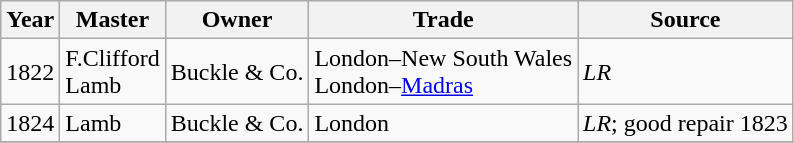<table class=" wikitable">
<tr>
<th>Year</th>
<th>Master</th>
<th>Owner</th>
<th>Trade</th>
<th>Source</th>
</tr>
<tr>
<td>1822</td>
<td>F.Clifford<br>Lamb</td>
<td>Buckle & Co.</td>
<td>London–New South Wales<br>London–<a href='#'>Madras</a></td>
<td><em>LR</em></td>
</tr>
<tr>
<td>1824</td>
<td>Lamb</td>
<td>Buckle & Co.</td>
<td>London</td>
<td><em>LR</em>; good repair 1823</td>
</tr>
<tr>
</tr>
</table>
